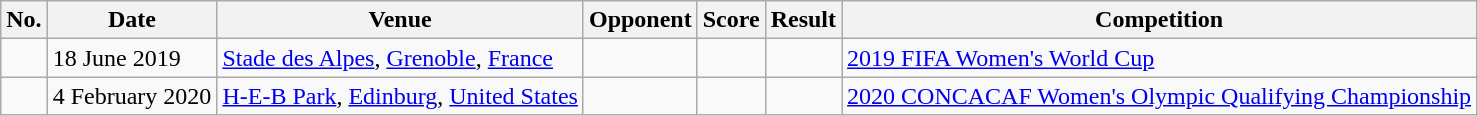<table class="wikitable">
<tr>
<th>No.</th>
<th>Date</th>
<th>Venue</th>
<th>Opponent</th>
<th>Score</th>
<th>Result</th>
<th>Competition</th>
</tr>
<tr>
<td></td>
<td>18 June 2019</td>
<td><a href='#'>Stade des Alpes</a>, <a href='#'>Grenoble</a>, <a href='#'>France</a></td>
<td></td>
<td></td>
<td></td>
<td><a href='#'>2019 FIFA Women's World Cup</a></td>
</tr>
<tr>
<td></td>
<td>4 February 2020</td>
<td><a href='#'>H-E-B Park</a>, <a href='#'>Edinburg</a>, <a href='#'>United States</a></td>
<td></td>
<td></td>
<td></td>
<td><a href='#'>2020 CONCACAF Women's Olympic Qualifying Championship</a></td>
</tr>
</table>
